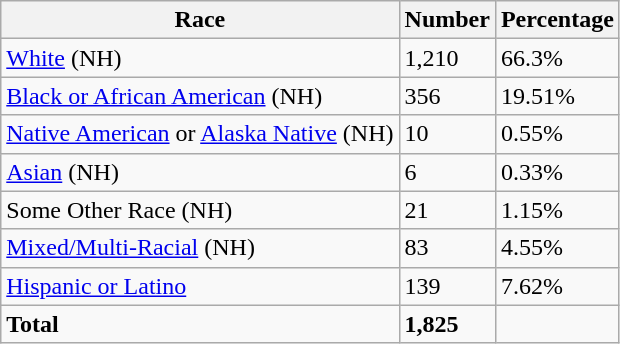<table class="wikitable">
<tr>
<th>Race</th>
<th>Number</th>
<th>Percentage</th>
</tr>
<tr>
<td><a href='#'>White</a> (NH)</td>
<td>1,210</td>
<td>66.3%</td>
</tr>
<tr>
<td><a href='#'>Black or African American</a> (NH)</td>
<td>356</td>
<td>19.51%</td>
</tr>
<tr>
<td><a href='#'>Native American</a> or <a href='#'>Alaska Native</a> (NH)</td>
<td>10</td>
<td>0.55%</td>
</tr>
<tr>
<td><a href='#'>Asian</a> (NH)</td>
<td>6</td>
<td>0.33%</td>
</tr>
<tr>
<td>Some Other Race (NH)</td>
<td>21</td>
<td>1.15%</td>
</tr>
<tr>
<td><a href='#'>Mixed/Multi-Racial</a> (NH)</td>
<td>83</td>
<td>4.55%</td>
</tr>
<tr>
<td><a href='#'>Hispanic or Latino</a></td>
<td>139</td>
<td>7.62%</td>
</tr>
<tr>
<td><strong>Total</strong></td>
<td><strong>1,825</strong></td>
<td></td>
</tr>
</table>
